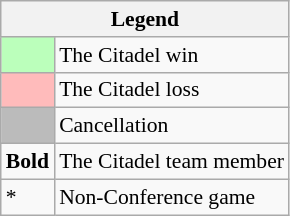<table class="wikitable" style="font-size:90%">
<tr>
<th colspan=2>Legend</th>
</tr>
<tr>
<td style="background:#bfb;"> </td>
<td>The Citadel win</td>
</tr>
<tr>
<td style="background:#fbb;"> </td>
<td>The Citadel loss</td>
</tr>
<tr>
<td style="background:#bbb;"> </td>
<td>Cancellation</td>
</tr>
<tr>
<td><strong>Bold</strong></td>
<td>The Citadel team member</td>
</tr>
<tr>
<td>*</td>
<td>Non-Conference game</td>
</tr>
</table>
